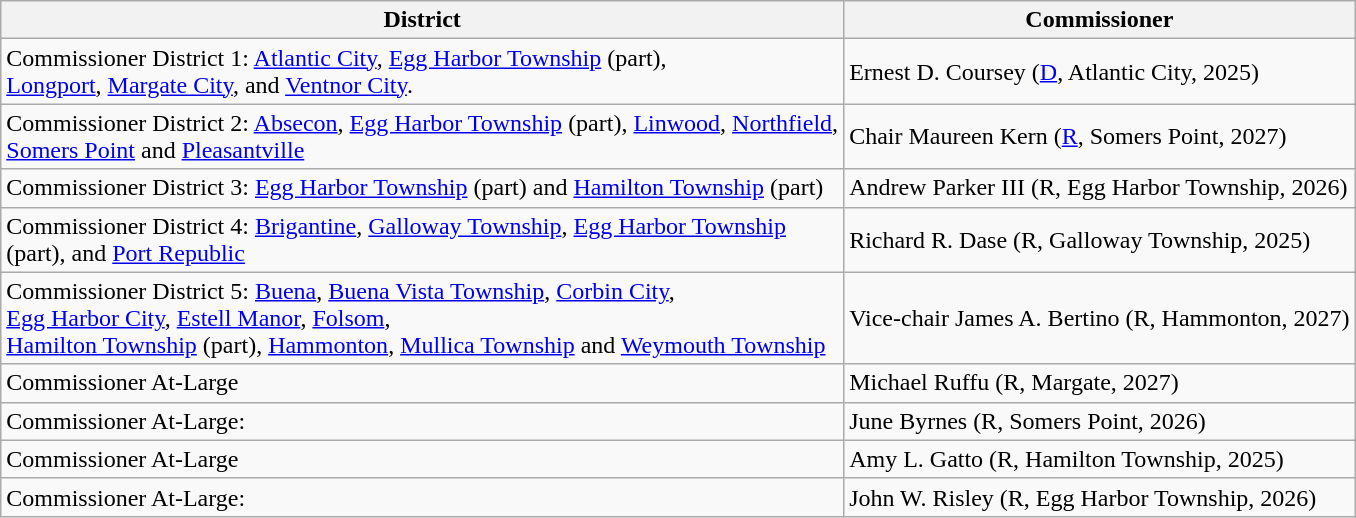<table class="wikitable sortable">
<tr>
<th>District</th>
<th>Commissioner</th>
</tr>
<tr>
<td>Commissioner District 1: <a href='#'>Atlantic City</a>, <a href='#'>Egg Harbor Township</a> (part), <br><a href='#'>Longport</a>, <a href='#'>Margate City</a>, and <a href='#'>Ventnor City</a>.</td>
<td>Ernest D. Coursey (<a href='#'>D</a>, Atlantic City, 2025)</td>
</tr>
<tr>
<td>Commissioner District 2: <a href='#'>Absecon</a>, <a href='#'>Egg Harbor Township</a> (part), <a href='#'>Linwood</a>, <a href='#'>Northfield</a>, <br><a href='#'>Somers Point</a> and <a href='#'>Pleasantville</a></td>
<td>Chair Maureen Kern (<a href='#'>R</a>, Somers Point, 2027)</td>
</tr>
<tr>
<td>Commissioner District 3: <a href='#'>Egg Harbor Township</a> (part) and <a href='#'>Hamilton Township</a> (part)</td>
<td>Andrew Parker III (R, Egg Harbor Township, 2026)</td>
</tr>
<tr>
<td>Commissioner District 4: <a href='#'>Brigantine</a>, <a href='#'>Galloway Township</a>, <a href='#'>Egg Harbor Township</a><br> (part), and <a href='#'>Port Republic</a></td>
<td>Richard R. Dase (R, Galloway Township, 2025)</td>
</tr>
<tr>
<td>Commissioner District 5: <a href='#'>Buena</a>, <a href='#'>Buena Vista Township</a>, <a href='#'>Corbin City</a>, <br><a href='#'>Egg Harbor City</a>, <a href='#'>Estell Manor</a>, <a href='#'>Folsom</a>, <br><a href='#'>Hamilton Township</a> (part), <a href='#'>Hammonton</a>, <a href='#'>Mullica Township</a> and <a href='#'>Weymouth Township</a></td>
<td>Vice-chair James A. Bertino (R, Hammonton, 2027)</td>
</tr>
<tr>
<td>Commissioner At-Large</td>
<td>Michael Ruffu (R, Margate, 2027)</td>
</tr>
<tr>
<td>Commissioner At-Large:</td>
<td>June Byrnes (R, Somers Point, 2026)</td>
</tr>
<tr>
<td>Commissioner At-Large</td>
<td>Amy L. Gatto (R, Hamilton Township, 2025)</td>
</tr>
<tr>
<td>Commissioner At-Large:</td>
<td>John W. Risley (R, Egg Harbor Township, 2026)</td>
</tr>
</table>
